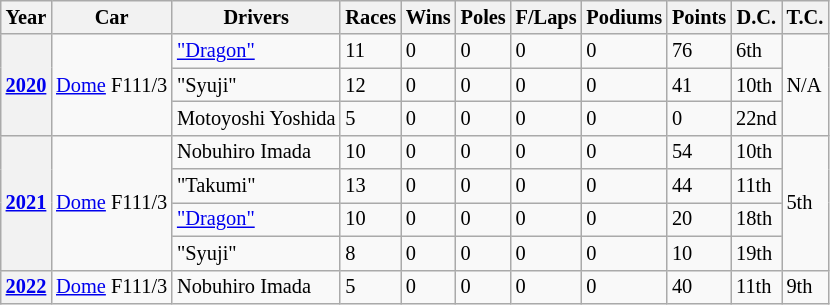<table class="wikitable" style="font-size:85%">
<tr>
<th>Year</th>
<th>Car</th>
<th>Drivers</th>
<th>Races</th>
<th>Wins</th>
<th>Poles</th>
<th>F/Laps</th>
<th>Podiums</th>
<th>Points</th>
<th>D.C.</th>
<th>T.C.</th>
</tr>
<tr>
<th rowspan="3"><a href='#'>2020</a></th>
<td rowspan="3"><a href='#'>Dome</a> F111/3</td>
<td> <a href='#'>"Dragon"</a></td>
<td>11</td>
<td>0</td>
<td>0</td>
<td>0</td>
<td>0</td>
<td>76</td>
<td>6th</td>
<td rowspan="3">N/A</td>
</tr>
<tr>
<td> "Syuji"</td>
<td>12</td>
<td>0</td>
<td>0</td>
<td>0</td>
<td>0</td>
<td>41</td>
<td>10th</td>
</tr>
<tr>
<td> Motoyoshi Yoshida</td>
<td>5</td>
<td>0</td>
<td>0</td>
<td>0</td>
<td>0</td>
<td>0</td>
<td>22nd</td>
</tr>
<tr>
<th rowspan="4"><a href='#'>2021</a></th>
<td rowspan="4"><a href='#'>Dome</a> F111/3</td>
<td> Nobuhiro Imada</td>
<td>10</td>
<td>0</td>
<td>0</td>
<td>0</td>
<td>0</td>
<td>54</td>
<td>10th</td>
<td rowspan="4">5th</td>
</tr>
<tr>
<td> "Takumi"</td>
<td>13</td>
<td>0</td>
<td>0</td>
<td>0</td>
<td>0</td>
<td>44</td>
<td>11th</td>
</tr>
<tr>
<td> <a href='#'>"Dragon"</a></td>
<td>10</td>
<td>0</td>
<td>0</td>
<td>0</td>
<td>0</td>
<td>20</td>
<td>18th</td>
</tr>
<tr>
<td> "Syuji"</td>
<td>8</td>
<td>0</td>
<td>0</td>
<td>0</td>
<td>0</td>
<td>10</td>
<td>19th</td>
</tr>
<tr>
<th><a href='#'>2022</a></th>
<td><a href='#'>Dome</a> F111/3</td>
<td> Nobuhiro Imada</td>
<td>5</td>
<td>0</td>
<td>0</td>
<td>0</td>
<td>0</td>
<td>40</td>
<td>11th</td>
<td>9th</td>
</tr>
</table>
